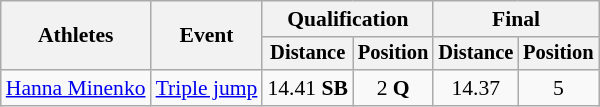<table class=wikitable style="font-size:90%">
<tr>
<th rowspan="2">Athletes</th>
<th rowspan="2">Event</th>
<th colspan="2">Qualification</th>
<th colspan="2">Final</th>
</tr>
<tr style="font-size:95%">
<th>Distance</th>
<th>Position</th>
<th>Distance</th>
<th>Position</th>
</tr>
<tr>
<td><a href='#'>Hanna Minenko</a></td>
<td><a href='#'>Triple jump</a></td>
<td align=center>14.41 <strong>SB</strong></td>
<td align=center>2 <strong>Q</strong></td>
<td align=center>14.37</td>
<td align=center>5</td>
</tr>
</table>
